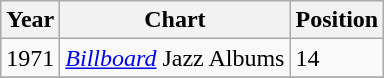<table class="wikitable">
<tr>
<th>Year</th>
<th>Chart</th>
<th>Position</th>
</tr>
<tr>
<td>1971</td>
<td><a href='#'><em>Billboard</em></a> Jazz Albums</td>
<td>14</td>
</tr>
<tr>
</tr>
</table>
